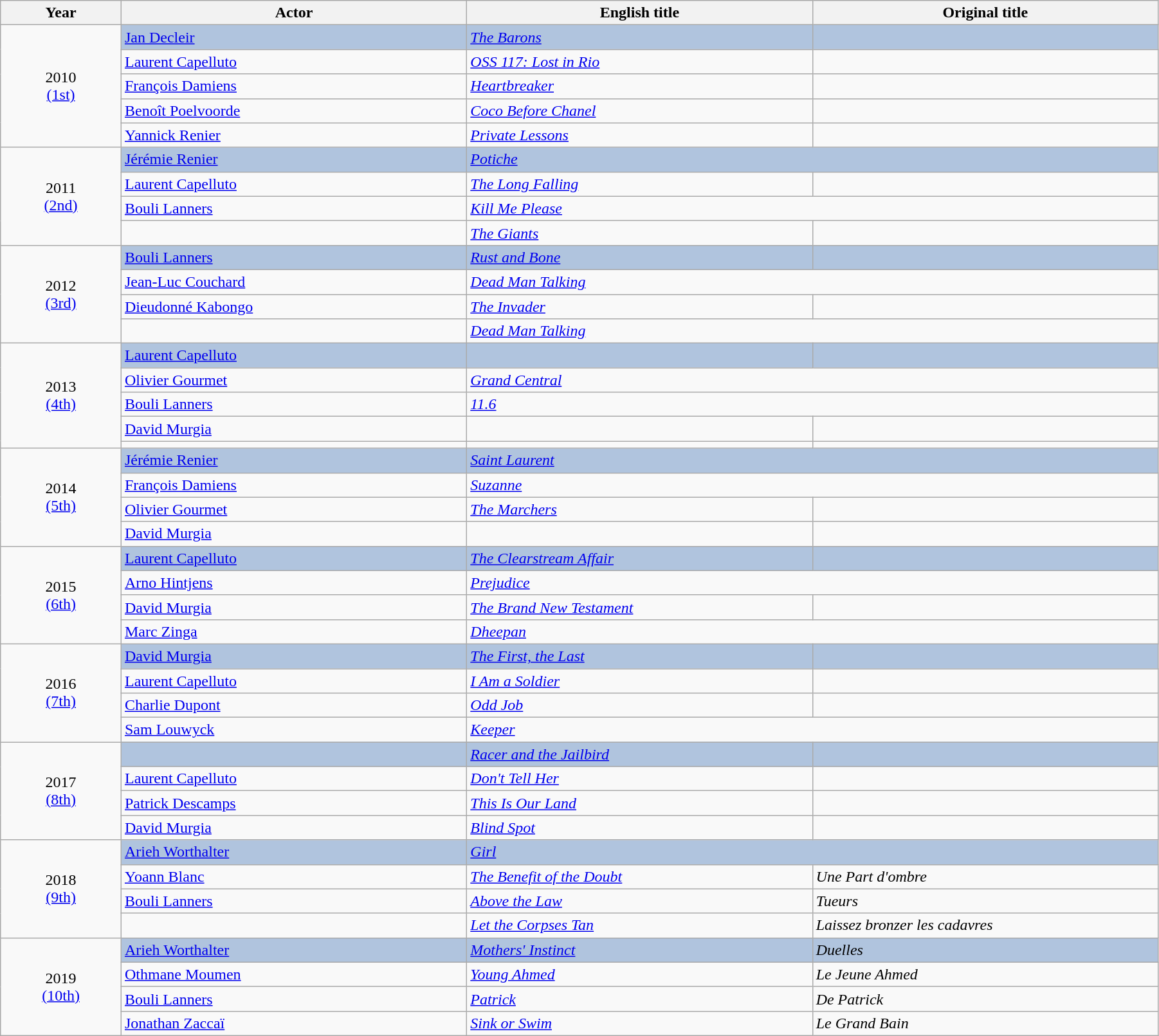<table class="wikitable" width="95%" cellpadding="5">
<tr>
<th width="100"><strong>Year</strong></th>
<th width="300"><strong>Actor</strong></th>
<th width="300"><strong>English title</strong></th>
<th width="300"><strong>Original title</strong></th>
</tr>
<tr>
<td rowspan="5" style="text-align:center;">2010<br><a href='#'>(1st)</a></td>
<td style="background:#B0C4DE;"><a href='#'>Jan Decleir</a></td>
<td style="background:#B0C4DE;"><em><a href='#'>The Barons</a></em></td>
<td style="background:#B0C4DE;"><em></em></td>
</tr>
<tr>
<td><a href='#'>Laurent Capelluto</a></td>
<td><em><a href='#'>OSS 117: Lost in Rio</a></em></td>
<td><em></em></td>
</tr>
<tr>
<td><a href='#'>François Damiens</a></td>
<td><em><a href='#'>Heartbreaker</a></em></td>
<td><em></em></td>
</tr>
<tr>
<td><a href='#'>Benoît Poelvoorde</a></td>
<td><em><a href='#'>Coco Before Chanel</a></em></td>
<td><em></em></td>
</tr>
<tr>
<td><a href='#'>Yannick Renier</a></td>
<td><em><a href='#'>Private Lessons</a></em></td>
<td><em></em></td>
</tr>
<tr>
<td rowspan="4" style="text-align:center;">2011<br><a href='#'>(2nd)</a></td>
<td style="background:#B0C4DE;"><a href='#'>Jérémie Renier</a></td>
<td style="background:#B0C4DE;" colspan="2"><em><a href='#'>Potiche</a></em></td>
</tr>
<tr>
<td><a href='#'>Laurent Capelluto</a></td>
<td><em><a href='#'>The Long Falling</a></em></td>
<td><em></em></td>
</tr>
<tr>
<td><a href='#'>Bouli Lanners</a></td>
<td colspan="2"><em><a href='#'>Kill Me Please</a></em></td>
</tr>
<tr>
<td></td>
<td><em><a href='#'>The Giants</a></em></td>
<td><em></em></td>
</tr>
<tr>
<td rowspan="4" style="text-align:center;">2012<br><a href='#'>(3rd)</a></td>
<td style="background:#B0C4DE;"><a href='#'>Bouli Lanners</a></td>
<td style="background:#B0C4DE;"><em><a href='#'>Rust and Bone</a></em></td>
<td style="background:#B0C4DE;"><em></em></td>
</tr>
<tr>
<td><a href='#'>Jean-Luc Couchard</a></td>
<td colspan="2"><em><a href='#'>Dead Man Talking</a></em></td>
</tr>
<tr>
<td><a href='#'>Dieudonné Kabongo</a></td>
<td><em><a href='#'>The Invader</a></em></td>
<td><em></em></td>
</tr>
<tr>
<td></td>
<td colspan="2"><em><a href='#'>Dead Man Talking</a></em></td>
</tr>
<tr>
<td rowspan="5" style="text-align:center;">2013<br><a href='#'>(4th)</a></td>
<td style="background:#B0C4DE;"><a href='#'>Laurent Capelluto</a></td>
<td style="background:#B0C4DE;"><em></em></td>
<td style="background:#B0C4DE;"><em></em></td>
</tr>
<tr>
<td><a href='#'>Olivier Gourmet</a></td>
<td colspan="2"><em><a href='#'>Grand Central</a></em></td>
</tr>
<tr>
<td><a href='#'>Bouli Lanners</a></td>
<td colspan="2"><em><a href='#'>11.6</a></em></td>
</tr>
<tr>
<td><a href='#'>David Murgia</a></td>
<td><em></em></td>
<td><em></em></td>
</tr>
<tr>
<td></td>
<td><em></em></td>
<td><em></em></td>
</tr>
<tr>
<td rowspan="4" style="text-align:center;">2014<br><a href='#'>(5th)</a></td>
<td style="background:#B0C4DE;"><a href='#'>Jérémie Renier</a></td>
<td style="background:#B0C4DE;" colspan="2"><em><a href='#'>Saint Laurent</a></em></td>
</tr>
<tr>
<td><a href='#'>François Damiens</a></td>
<td colspan="2"><em><a href='#'>Suzanne</a></em></td>
</tr>
<tr>
<td><a href='#'>Olivier Gourmet</a></td>
<td><em><a href='#'>The Marchers</a></em></td>
<td><em></em></td>
</tr>
<tr>
<td><a href='#'>David Murgia</a></td>
<td><em></em></td>
<td><em></em></td>
</tr>
<tr>
<td rowspan="4" style="text-align:center;">2015<br><a href='#'>(6th)</a></td>
<td style="background:#B0C4DE;"><a href='#'>Laurent Capelluto</a></td>
<td style="background:#B0C4DE;"><em><a href='#'>The Clearstream Affair</a></em></td>
<td style="background:#B0C4DE;"><em></em></td>
</tr>
<tr>
<td><a href='#'>Arno Hintjens</a></td>
<td colspan="2"><em><a href='#'>Prejudice</a></em></td>
</tr>
<tr>
<td><a href='#'>David Murgia</a></td>
<td><em><a href='#'>The Brand New Testament</a></em></td>
<td><em></em></td>
</tr>
<tr>
<td><a href='#'>Marc Zinga</a></td>
<td colspan="2"><em><a href='#'>Dheepan</a></em></td>
</tr>
<tr>
<td rowspan="4" style="text-align:center;">2016<br><a href='#'>(7th)</a></td>
<td style="background:#B0C4DE;"><a href='#'>David Murgia</a></td>
<td style="background:#B0C4DE;"><em><a href='#'>The First, the Last</a></em></td>
<td style="background:#B0C4DE;"><em></em></td>
</tr>
<tr>
<td><a href='#'>Laurent Capelluto</a></td>
<td><em><a href='#'>I Am a Soldier</a></em></td>
<td><em></em></td>
</tr>
<tr>
<td><a href='#'>Charlie Dupont</a></td>
<td><em><a href='#'>Odd Job</a></em></td>
<td><em></em></td>
</tr>
<tr>
<td><a href='#'>Sam Louwyck</a></td>
<td colspan="2"><em><a href='#'>Keeper</a></em></td>
</tr>
<tr>
<td rowspan="4" style="text-align:center;">2017<br><a href='#'>(8th)</a></td>
<td style="background:#B0C4DE;"></td>
<td style="background:#B0C4DE;"><em><a href='#'>Racer and the Jailbird</a></em></td>
<td style="background:#B0C4DE;"><em></em></td>
</tr>
<tr>
<td><a href='#'>Laurent Capelluto</a></td>
<td><em><a href='#'>Don't Tell Her</a></em></td>
<td><em></em></td>
</tr>
<tr>
<td><a href='#'>Patrick Descamps</a></td>
<td><em><a href='#'>This Is Our Land</a></em></td>
<td><em></em></td>
</tr>
<tr>
<td><a href='#'>David Murgia</a></td>
<td><em><a href='#'>Blind Spot</a></em></td>
<td><em></em></td>
</tr>
<tr>
<td rowspan="4" style="text-align:center;">2018<br><a href='#'>(9th)</a></td>
<td style="background:#B0C4DE;"><a href='#'>Arieh Worthalter</a></td>
<td style="background:#B0C4DE;" colspan="2"><em><a href='#'>Girl</a></em></td>
</tr>
<tr>
<td><a href='#'>Yoann Blanc</a></td>
<td><em><a href='#'>The Benefit of the Doubt</a></em></td>
<td><em>Une Part d'ombre</em></td>
</tr>
<tr>
<td><a href='#'>Bouli Lanners</a></td>
<td><em><a href='#'>Above the Law</a></em></td>
<td><em>Tueurs</em></td>
</tr>
<tr>
<td></td>
<td><em><a href='#'>Let the Corpses Tan</a></em></td>
<td><em>Laissez bronzer les cadavres</em></td>
</tr>
<tr>
<td rowspan="4" style="text-align:center;">2019<br><a href='#'>(10th)</a></td>
<td style="background:#B0C4DE;"><a href='#'>Arieh Worthalter</a></td>
<td style="background:#B0C4DE;"><em><a href='#'>Mothers' Instinct</a></em></td>
<td style="background:#B0C4DE;"><em>Duelles</em></td>
</tr>
<tr>
<td><a href='#'>Othmane Moumen</a></td>
<td><em><a href='#'>Young Ahmed</a></em></td>
<td><em>Le Jeune Ahmed</em></td>
</tr>
<tr>
<td><a href='#'>Bouli Lanners</a></td>
<td><em><a href='#'>Patrick</a></em></td>
<td><em>De Patrick</em></td>
</tr>
<tr>
<td><a href='#'>Jonathan Zaccaï</a></td>
<td><em><a href='#'>Sink or Swim</a></em></td>
<td><em>Le Grand Bain</em></td>
</tr>
</table>
